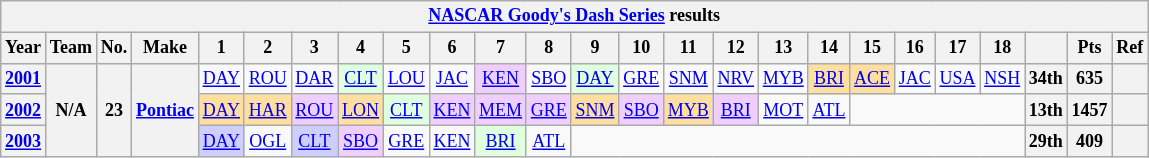<table class="wikitable" style="text-align:center; font-size:75%">
<tr>
<th colspan=32><a href='#'>NASCAR Goody's Dash Series</a> results</th>
</tr>
<tr>
<th>Year</th>
<th>Team</th>
<th>No.</th>
<th>Make</th>
<th>1</th>
<th>2</th>
<th>3</th>
<th>4</th>
<th>5</th>
<th>6</th>
<th>7</th>
<th>8</th>
<th>9</th>
<th>10</th>
<th>11</th>
<th>12</th>
<th>13</th>
<th>14</th>
<th>15</th>
<th>16</th>
<th>17</th>
<th>18</th>
<th></th>
<th>Pts</th>
<th>Ref</th>
</tr>
<tr>
<th><a href='#'>2001</a></th>
<th rowspan=3>N/A</th>
<th rowspan=3>23</th>
<th rowspan=3><a href='#'>Pontiac</a></th>
<td><a href='#'>DAY</a></td>
<td><a href='#'>ROU</a></td>
<td><a href='#'>DAR</a></td>
<td style="background:#DFFFDF;"><a href='#'>CLT</a><br></td>
<td><a href='#'>LOU</a></td>
<td><a href='#'>JAC</a></td>
<td style="background:#EFCFFF;"><a href='#'>KEN</a><br></td>
<td><a href='#'>SBO</a></td>
<td style="background:#DFFFDF;"><a href='#'>DAY</a><br></td>
<td><a href='#'>GRE</a></td>
<td><a href='#'>SNM</a></td>
<td><a href='#'>NRV</a></td>
<td><a href='#'>MYB</a></td>
<td style="background:#FFDF9F;"><a href='#'>BRI</a><br></td>
<td style="background:#FFDF9F;"><a href='#'>ACE</a><br></td>
<td><a href='#'>JAC</a></td>
<td><a href='#'>USA</a></td>
<td><a href='#'>NSH</a></td>
<th>34th</th>
<th>635</th>
<th></th>
</tr>
<tr>
<th><a href='#'>2002</a></th>
<td style="background:#FFDF9F;"><a href='#'>DAY</a><br></td>
<td style="background:#FFDF9F;"><a href='#'>HAR</a><br></td>
<td style="background:#EFCFFF;"><a href='#'>ROU</a><br></td>
<td style="background:#FFDF9F;"><a href='#'>LON</a><br></td>
<td style="background:#DFFFDF;"><a href='#'>CLT</a><br></td>
<td style="background:#EFCFFF;"><a href='#'>KEN</a><br></td>
<td style="background:#EFCFFF;"><a href='#'>MEM</a><br></td>
<td style="background:#EFCFFF;"><a href='#'>GRE</a><br></td>
<td style="background:#FFDF9F;"><a href='#'>SNM</a><br></td>
<td style="background:#EFCFFF;"><a href='#'>SBO</a><br></td>
<td style="background:#FFDF9F;"><a href='#'>MYB</a><br></td>
<td style="background:#EFCFFF;"><a href='#'>BRI</a><br></td>
<td><a href='#'>MOT</a></td>
<td><a href='#'>ATL</a></td>
<td colspan=4></td>
<th>13th</th>
<th>1457</th>
<th></th>
</tr>
<tr>
<th><a href='#'>2003</a></th>
<td style="background:#CFCFFF;"><a href='#'>DAY</a><br></td>
<td><a href='#'>OGL</a></td>
<td style="background:#CFCFFF;"><a href='#'>CLT</a><br></td>
<td style="background:#EFCFFF;"><a href='#'>SBO</a><br></td>
<td><a href='#'>GRE</a></td>
<td><a href='#'>KEN</a></td>
<td style="background:#DFFFDF;"><a href='#'>BRI</a><br></td>
<td><a href='#'>ATL</a></td>
<td colspan=10></td>
<th>29th</th>
<th>409</th>
<th></th>
</tr>
</table>
